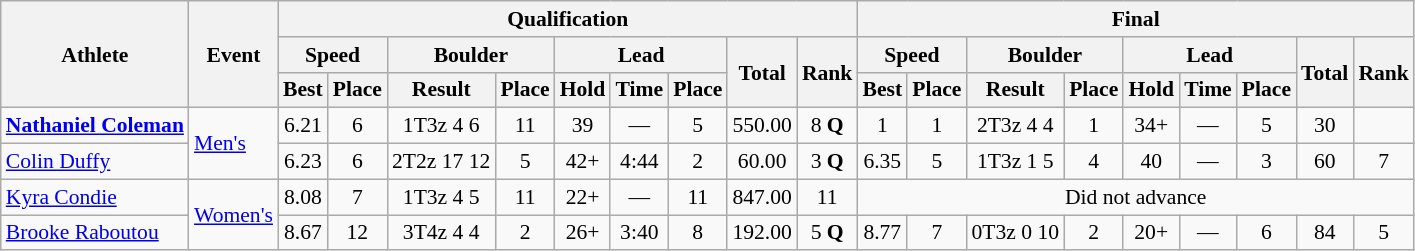<table class=wikitable style=font-size:90%;text-align:center>
<tr>
<th rowspan=3>Athlete</th>
<th rowspan=3>Event</th>
<th colspan=9>Qualification</th>
<th colspan=9>Final</th>
</tr>
<tr style=font-size: 95%>
<th colspan=2>Speed</th>
<th colspan=2>Boulder</th>
<th colspan=3>Lead</th>
<th rowspan=2>Total</th>
<th rowspan=2>Rank</th>
<th colspan=2>Speed</th>
<th colspan=2>Boulder</th>
<th colspan=3>Lead</th>
<th rowspan=2>Total</th>
<th rowspan=2>Rank</th>
</tr>
<tr style=font-size: 95%>
<th>Best</th>
<th>Place</th>
<th>Result</th>
<th>Place</th>
<th>Hold</th>
<th>Time</th>
<th>Place</th>
<th>Best</th>
<th>Place</th>
<th>Result</th>
<th>Place</th>
<th>Hold</th>
<th>Time</th>
<th>Place</th>
</tr>
<tr>
<td align=left><strong><a href='#'>Nathaniel Coleman</a></strong></td>
<td align=left rowspan=2><a href='#'>Men's</a></td>
<td>6.21</td>
<td>6</td>
<td>1T3z 4 6</td>
<td>11</td>
<td>39</td>
<td>—</td>
<td>5</td>
<td>550.00</td>
<td>8 <strong>Q</strong></td>
<td>1</td>
<td>1</td>
<td>2T3z 4 4</td>
<td>1</td>
<td>34+</td>
<td>—</td>
<td>5</td>
<td>30</td>
<td></td>
</tr>
<tr>
<td align=left><a href='#'>Colin Duffy</a></td>
<td>6.23</td>
<td>6</td>
<td>2T2z 17 12</td>
<td>5</td>
<td>42+</td>
<td>4:44</td>
<td>2</td>
<td>60.00</td>
<td>3 <strong>Q</strong></td>
<td>6.35</td>
<td>5</td>
<td>1T3z 1 5</td>
<td>4</td>
<td>40</td>
<td>—</td>
<td>3</td>
<td>60</td>
<td>7</td>
</tr>
<tr>
<td align=left><a href='#'>Kyra Condie</a></td>
<td align=left rowspan=2><a href='#'>Women's</a></td>
<td>8.08</td>
<td>7</td>
<td>1T3z 4 5</td>
<td>11</td>
<td>22+</td>
<td>—</td>
<td>11</td>
<td>847.00</td>
<td>11</td>
<td colspan=9>Did not advance</td>
</tr>
<tr>
<td align=left><a href='#'>Brooke Raboutou</a></td>
<td>8.67</td>
<td>12</td>
<td>3T4z 4 4</td>
<td>2</td>
<td>26+</td>
<td>3:40</td>
<td>8</td>
<td>192.00</td>
<td>5 <strong>Q</strong></td>
<td>8.77</td>
<td>7</td>
<td>0T3z 0 10</td>
<td>2</td>
<td>20+</td>
<td>—</td>
<td>6</td>
<td>84</td>
<td>5</td>
</tr>
</table>
